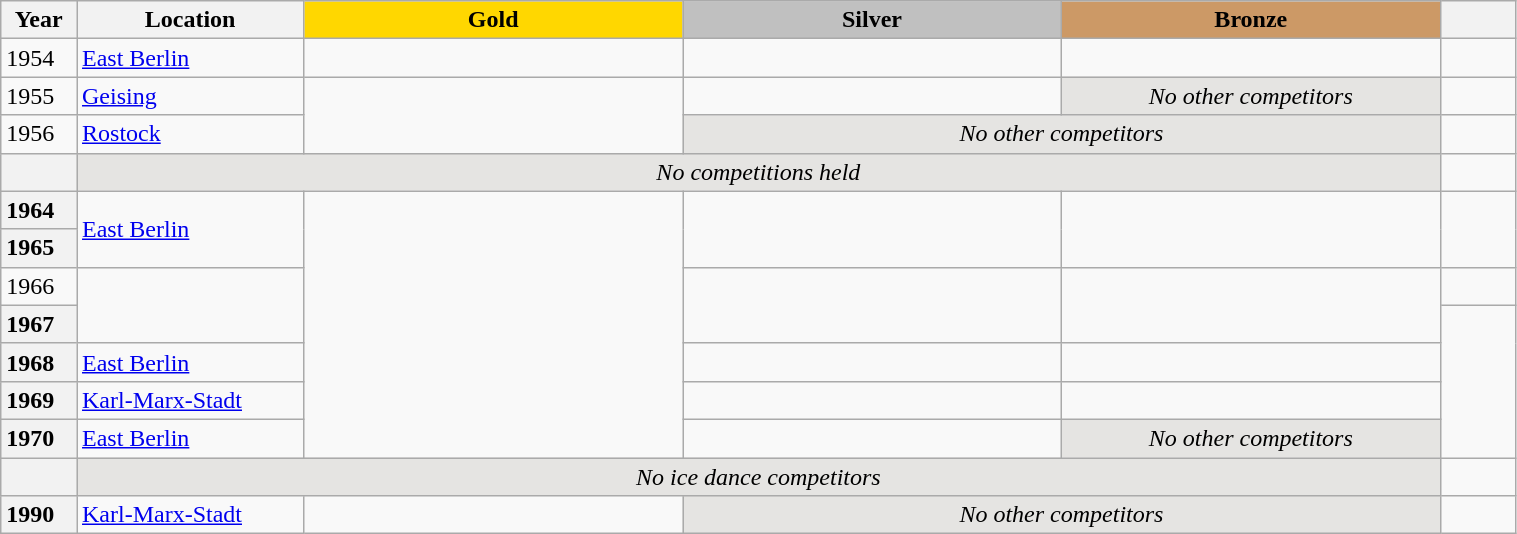<table class="wikitable unsortable" style="text-align:left; width:80%">
<tr>
<th scope="col" style="text-align:center; width:5%">Year</th>
<th scope="col" style="text-align:center; width:15%">Location</th>
<th scope="col" style="text-align:center; width:25%; background:gold">Gold</th>
<th scope="col" style="text-align:center; width:25%; background:silver">Silver</th>
<th scope="col" style="text-align:center; width:25%; background:#c96">Bronze</th>
<th scope="col" style="text-align:center; width:5%"></th>
</tr>
<tr>
<td>1954</td>
<td><a href='#'>East Berlin</a></td>
<td></td>
<td></td>
<td></td>
<td></td>
</tr>
<tr>
<td>1955</td>
<td><a href='#'>Geising</a></td>
<td rowspan="2"></td>
<td></td>
<td align="center" bgcolor="e5e4e2"><em>No other competitors</em></td>
<td></td>
</tr>
<tr>
<td>1956</td>
<td><a href='#'>Rostock</a></td>
<td colspan="2" align="center" bgcolor="e5e4e2"><em>No other competitors</em></td>
<td></td>
</tr>
<tr>
<th scope="row" style="text-align:left"></th>
<td colspan="4" align="center" bgcolor="e5e4e2"><em>No competitions held</em></td>
<td></td>
</tr>
<tr>
<th scope="row" style="text-align:left">1964</th>
<td rowspan="2"><a href='#'>East Berlin</a></td>
<td rowspan="7"></td>
<td rowspan="2"></td>
<td rowspan="2"></td>
<td rowspan="2"></td>
</tr>
<tr>
<th scope="row" style="text-align:left">1965</th>
</tr>
<tr>
<td>1966</td>
<td rowspan="2"></td>
<td rowspan="2"></td>
<td rowspan="2"></td>
<td></td>
</tr>
<tr>
<th scope="row" style="text-align:left">1967</th>
<td rowspan="4"></td>
</tr>
<tr>
<th scope="row" style="text-align:left">1968</th>
<td><a href='#'>East Berlin</a></td>
<td></td>
<td></td>
</tr>
<tr>
<th scope="row" style="text-align:left">1969</th>
<td><a href='#'>Karl-Marx-Stadt</a></td>
<td></td>
<td></td>
</tr>
<tr>
<th scope="row" style="text-align:left">1970</th>
<td><a href='#'>East Berlin</a></td>
<td></td>
<td align="center" bgcolor="e5e4e2"><em>No other competitors</em></td>
</tr>
<tr>
<th scope="row" style="text-align:left"></th>
<td colspan="4" align="center" bgcolor="e5e4e2"><em>No ice dance competitors</em></td>
<td></td>
</tr>
<tr>
<th scope="row" style="text-align:left">1990</th>
<td><a href='#'>Karl-Marx-Stadt</a></td>
<td></td>
<td colspan="2" align="center" bgcolor="e5e4e2"><em>No other competitors</em></td>
<td></td>
</tr>
</table>
